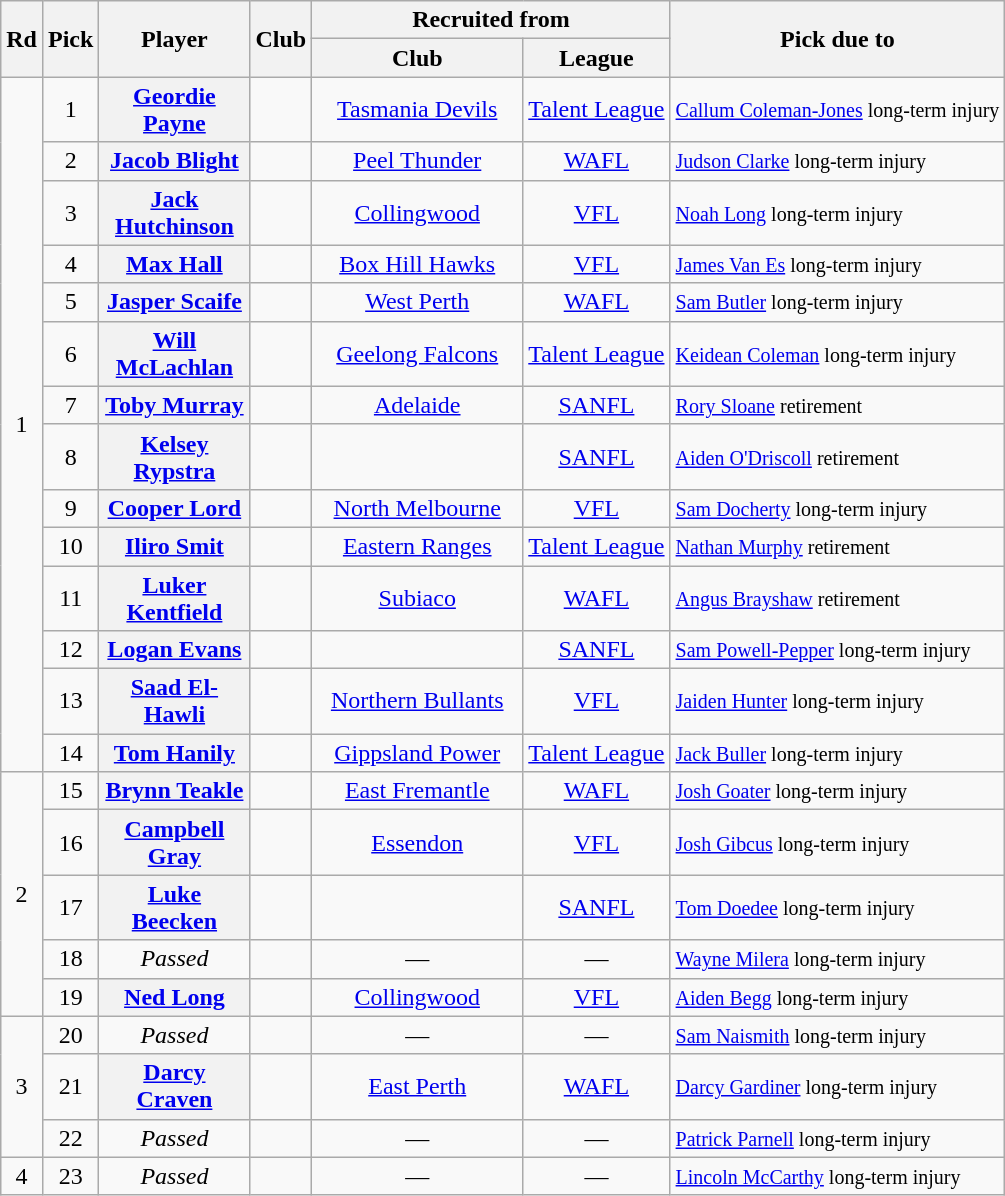<table class="wikitable sortable plainrowheaders" style="text-align:center;">
<tr>
<th rowspan=2>Rd</th>
<th rowspan=2>Pick</th>
<th style="width:70pt" rowspan=2>Player</th>
<th rowspan=2>Club</th>
<th colspan=2>Recruited from</th>
<th class="unsortable" rowspan=2>Pick due to</th>
</tr>
<tr>
<th style="width:100pt">Club</th>
<th>League</th>
</tr>
<tr>
<td rowspan=14>1</td>
<td>1</td>
<th scope=row><a href='#'>Geordie Payne</a></th>
<td></td>
<td><a href='#'>Tasmania Devils</a></td>
<td><a href='#'>Talent League</a></td>
<td style="text-align:left;"><small><a href='#'>Callum Coleman-Jones</a> long-term injury</small></td>
</tr>
<tr>
<td>2</td>
<th scope=row><a href='#'>Jacob Blight</a></th>
<td></td>
<td><a href='#'>Peel Thunder</a></td>
<td><a href='#'>WAFL</a></td>
<td style="text-align:left;"><small><a href='#'>Judson Clarke</a> long-term injury</small></td>
</tr>
<tr>
<td>3</td>
<th scope=row><a href='#'>Jack Hutchinson</a></th>
<td></td>
<td><a href='#'>Collingwood</a></td>
<td><a href='#'>VFL</a></td>
<td style="text-align:left;"><small><a href='#'>Noah Long</a> long-term injury</small></td>
</tr>
<tr>
<td>4</td>
<th scope=row><a href='#'>Max Hall</a></th>
<td></td>
<td><a href='#'>Box Hill Hawks</a></td>
<td><a href='#'>VFL</a></td>
<td style="text-align:left;"><small><a href='#'>James Van Es</a> long-term injury</small></td>
</tr>
<tr>
<td>5</td>
<th scope=row><a href='#'>Jasper Scaife</a></th>
<td></td>
<td><a href='#'>West Perth</a></td>
<td><a href='#'>WAFL</a></td>
<td style="text-align:left;"><small><a href='#'>Sam Butler</a> long-term injury</small></td>
</tr>
<tr>
<td>6</td>
<th scope=row><a href='#'>Will McLachlan</a></th>
<td></td>
<td><a href='#'>Geelong Falcons</a></td>
<td><a href='#'>Talent League</a></td>
<td style="text-align:left;"><small><a href='#'>Keidean Coleman</a> long-term injury</small></td>
</tr>
<tr>
<td>7</td>
<th scope=row><a href='#'>Toby Murray</a></th>
<td></td>
<td><a href='#'>Adelaide</a></td>
<td><a href='#'>SANFL</a></td>
<td style="text-align:left;"><small><a href='#'>Rory Sloane</a> retirement</small></td>
</tr>
<tr>
<td>8</td>
<th scope=row><a href='#'>Kelsey Rypstra</a></th>
<td></td>
<td></td>
<td><a href='#'>SANFL</a></td>
<td style="text-align:left;"><small><a href='#'>Aiden O'Driscoll</a> retirement</small></td>
</tr>
<tr>
<td>9</td>
<th scope=row><a href='#'>Cooper Lord</a></th>
<td></td>
<td><a href='#'>North Melbourne</a></td>
<td><a href='#'>VFL</a></td>
<td style="text-align:left;"><small><a href='#'>Sam Docherty</a> long-term injury</small></td>
</tr>
<tr>
<td>10</td>
<th scope=row><a href='#'>Iliro Smit</a></th>
<td></td>
<td><a href='#'>Eastern Ranges</a></td>
<td><a href='#'>Talent League</a></td>
<td style="text-align:left;"><small><a href='#'>Nathan Murphy</a> retirement</small></td>
</tr>
<tr>
<td>11</td>
<th scope=row><a href='#'>Luker Kentfield</a></th>
<td></td>
<td><a href='#'>Subiaco</a></td>
<td><a href='#'>WAFL</a></td>
<td style="text-align:left;"><small><a href='#'>Angus Brayshaw</a> retirement</small></td>
</tr>
<tr>
<td>12</td>
<th scope=row><a href='#'>Logan Evans</a></th>
<td></td>
<td></td>
<td><a href='#'>SANFL</a></td>
<td style="text-align:left;"><small><a href='#'>Sam Powell-Pepper</a> long-term injury</small></td>
</tr>
<tr>
<td>13</td>
<th scope=row><a href='#'>Saad El-Hawli</a></th>
<td></td>
<td><a href='#'>Northern Bullants</a></td>
<td><a href='#'>VFL</a></td>
<td style="text-align:left;"><small><a href='#'>Jaiden Hunter</a> long-term injury</small></td>
</tr>
<tr>
<td>14</td>
<th scope=row><a href='#'>Tom Hanily</a></th>
<td></td>
<td><a href='#'>Gippsland Power</a></td>
<td><a href='#'>Talent League</a></td>
<td style="text-align:left;"><small><a href='#'>Jack Buller</a> long-term injury</small></td>
</tr>
<tr>
<td rowspan=5>2</td>
<td>15</td>
<th scope=row><a href='#'>Brynn Teakle</a></th>
<td></td>
<td><a href='#'>East Fremantle</a></td>
<td><a href='#'>WAFL</a></td>
<td style="text-align:left;"><small><a href='#'>Josh Goater</a> long-term injury</small></td>
</tr>
<tr>
<td>16</td>
<th scope=row><a href='#'>Campbell Gray</a></th>
<td></td>
<td><a href='#'>Essendon</a></td>
<td><a href='#'>VFL</a></td>
<td style="text-align:left;"><small><a href='#'>Josh Gibcus</a> long-term injury</small></td>
</tr>
<tr>
<td>17</td>
<th scope=row><a href='#'>Luke Beecken</a></th>
<td></td>
<td></td>
<td><a href='#'>SANFL</a></td>
<td style="text-align:left;"><small><a href='#'>Tom Doedee</a> long-term injury</small></td>
</tr>
<tr>
<td>18</td>
<td><em>Passed</em></td>
<td></td>
<td>—</td>
<td>—</td>
<td style="text-align:left;"><small><a href='#'>Wayne Milera</a> long-term injury</small></td>
</tr>
<tr>
<td>19</td>
<th scope=row><a href='#'>Ned Long</a></th>
<td></td>
<td><a href='#'>Collingwood</a></td>
<td><a href='#'>VFL</a></td>
<td style="text-align:left;"><small><a href='#'>Aiden Begg</a> long-term injury</small></td>
</tr>
<tr>
<td rowspan=3>3</td>
<td>20</td>
<td><em>Passed</em></td>
<td></td>
<td>—</td>
<td>—</td>
<td style="text-align:left;"><small><a href='#'>Sam Naismith</a> long-term injury</small></td>
</tr>
<tr>
<td>21</td>
<th scope=row><a href='#'>Darcy Craven</a></th>
<td></td>
<td><a href='#'>East Perth</a></td>
<td><a href='#'>WAFL</a></td>
<td style="text-align:left;"><small><a href='#'>Darcy Gardiner</a> long-term injury</small></td>
</tr>
<tr>
<td>22</td>
<td><em>Passed</em></td>
<td></td>
<td>—</td>
<td>—</td>
<td style="text-align:left;"><small><a href='#'>Patrick Parnell</a> long-term injury</small></td>
</tr>
<tr>
<td>4</td>
<td>23</td>
<td><em>Passed</em></td>
<td></td>
<td>—</td>
<td>—</td>
<td style="text-align:left;"><small><a href='#'>Lincoln McCarthy</a> long-term injury</small></td>
</tr>
</table>
